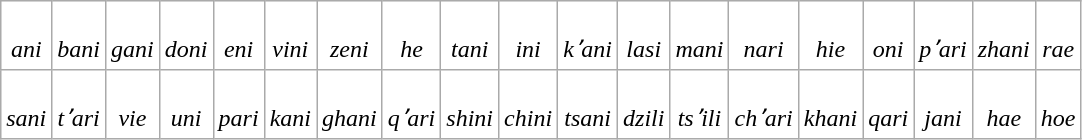<table class="wikitable" style="line-height:1.2;width:30em;" bgcolor="#ffffff;">
<tr align=center>
<td bgcolor="#ffffff"><span></span><br><em>ani</em></td>
<td bgcolor="#ffffff"><span></span><br><em>bani</em></td>
<td bgcolor="#ffffff"><span></span><br><em>gani</em></td>
<td bgcolor="#ffffff"><span></span><br><em>doni</em></td>
<td bgcolor="#ffffff"><span></span><br><em>eni</em></td>
<td bgcolor="#ffffff"><span></span><br><em>vini</em></td>
<td bgcolor="#ffffff"><span></span><br><em>zeni</em></td>
<td bgcolor="#ffffff"><span></span><br><em>he</em></td>
<td bgcolor="#ffffff"><span></span><br><em>tani</em></td>
<td bgcolor="#ffffff"><span></span><br><em>ini</em></td>
<td bgcolor="#ffffff"><span></span><br><em>kʼani</em></td>
<td bgcolor="#ffffff"><span></span><br><em>lasi</em></td>
<td bgcolor="#ffffff"><span></span><br><em>mani</em></td>
<td bgcolor="#ffffff"><span></span><br><em>nari</em></td>
<td bgcolor="#ffffff"><span></span><br><em>hie</em></td>
<td bgcolor="#ffffff"><span></span><br><em>oni</em></td>
<td bgcolor="#ffffff"><span></span><br><em>pʼari</em></td>
<td bgcolor="#ffffff"><span></span><br><em>zhani</em></td>
<td bgcolor="#ffffff"><span></span><br><em>rae</em></td>
</tr>
<tr align=center>
<td bgcolor="#ffffff"><span></span><br><em>sani</em></td>
<td bgcolor="#ffffff"><span></span><br><em>tʼari</em></td>
<td bgcolor="#ffffff"><span></span><br><em>vie</em></td>
<td bgcolor="#ffffff"><span></span><br><em>uni</em></td>
<td bgcolor="#ffffff"><span></span><br><em>pari</em></td>
<td bgcolor="#ffffff"><span></span><br><em>kani</em></td>
<td bgcolor="#ffffff"><span></span><br><em>ghani</em></td>
<td bgcolor="#ffffff"><span></span><br><em>qʼari</em></td>
<td bgcolor="#ffffff"><span></span><br><em>shini</em></td>
<td bgcolor="#ffffff"><span></span><br><em>chini</em></td>
<td bgcolor="#ffffff"><span></span><br><em>tsani</em></td>
<td bgcolor="#ffffff"><span></span><br><em>dzili</em></td>
<td bgcolor="#ffffff"><span></span><br><em>tsʼili</em></td>
<td bgcolor="#ffffff"><span></span><br><em>chʼari</em></td>
<td bgcolor="#ffffff"><span></span><br><em>khani</em></td>
<td bgcolor="#ffffff"><span></span><br><em>qari</em></td>
<td bgcolor="#ffffff"><span></span><br><em>jani</em></td>
<td bgcolor="#ffffff"><span></span><br><em>hae</em></td>
<td bgcolor="#ffffff"><span></span><br><em>hoe</em></td>
</tr>
</table>
